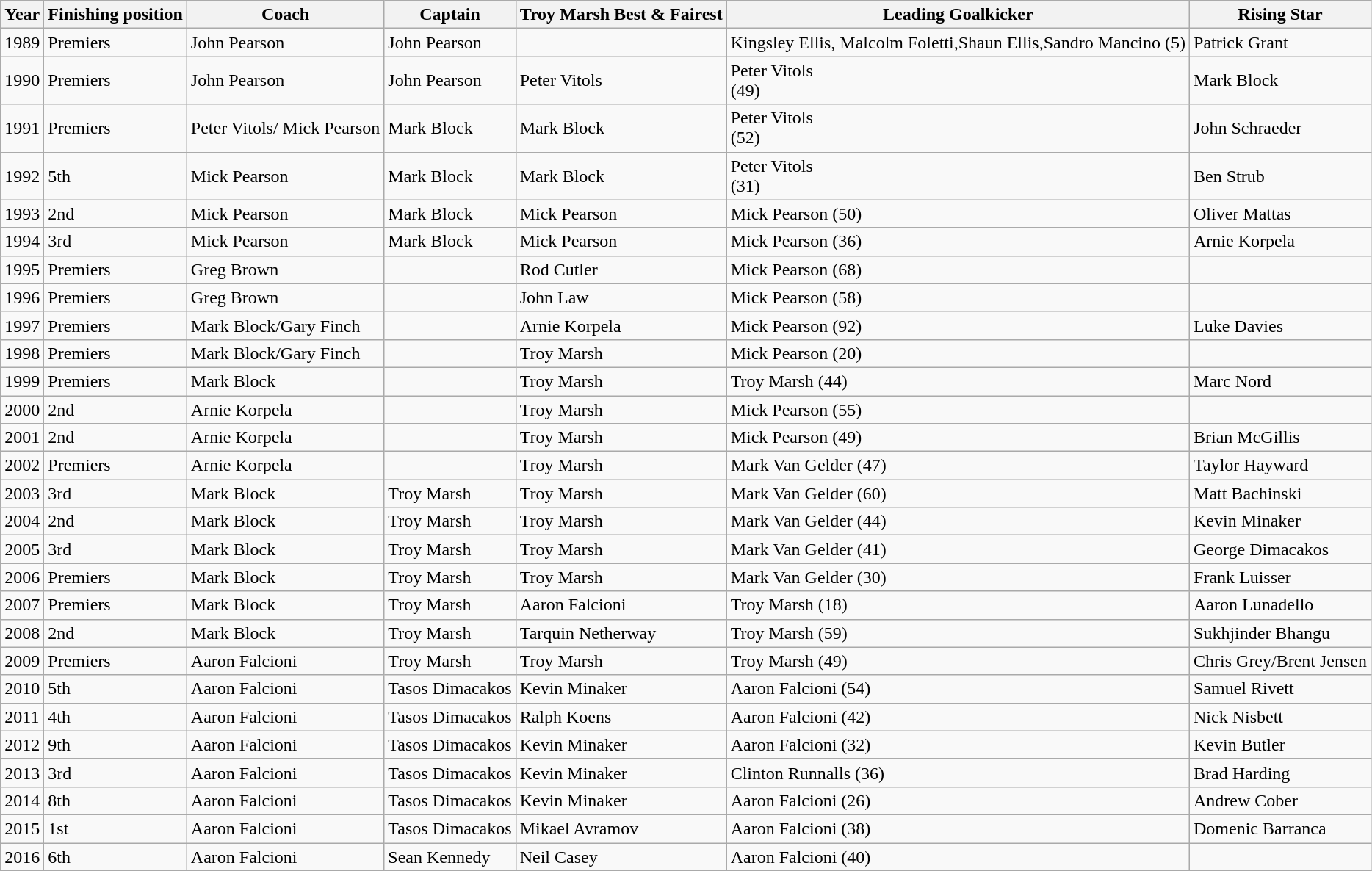<table class="wikitable">
<tr>
<th>Year</th>
<th>Finishing position</th>
<th>Coach</th>
<th>Captain</th>
<th>Troy Marsh Best & Fairest</th>
<th>Leading Goalkicker</th>
<th>Rising Star</th>
</tr>
<tr>
<td>1989</td>
<td>Premiers</td>
<td>John Pearson</td>
<td>John Pearson</td>
<td></td>
<td>Kingsley Ellis, Malcolm Foletti,Shaun Ellis,Sandro Mancino (5)</td>
<td>Patrick Grant</td>
</tr>
<tr>
<td>1990</td>
<td>Premiers</td>
<td>John Pearson</td>
<td>John Pearson</td>
<td>Peter Vitols</td>
<td>Peter Vitols<br>(49)</td>
<td>Mark Block</td>
</tr>
<tr>
<td>1991</td>
<td>Premiers</td>
<td>Peter Vitols/ Mick Pearson</td>
<td>Mark Block</td>
<td>Mark Block</td>
<td>Peter Vitols<br>(52)</td>
<td>John Schraeder</td>
</tr>
<tr>
<td>1992</td>
<td>5th</td>
<td>Mick Pearson</td>
<td>Mark Block</td>
<td>Mark Block</td>
<td>Peter Vitols<br>(31)</td>
<td>Ben Strub</td>
</tr>
<tr>
<td>1993</td>
<td>2nd</td>
<td>Mick Pearson</td>
<td>Mark Block</td>
<td>Mick Pearson</td>
<td>Mick Pearson (50)</td>
<td>Oliver Mattas</td>
</tr>
<tr>
<td>1994</td>
<td>3rd</td>
<td>Mick Pearson</td>
<td>Mark Block</td>
<td>Mick Pearson</td>
<td>Mick Pearson (36)</td>
<td>Arnie Korpela</td>
</tr>
<tr>
<td>1995</td>
<td>Premiers</td>
<td>Greg Brown</td>
<td></td>
<td>Rod Cutler</td>
<td>Mick Pearson (68)</td>
<td></td>
</tr>
<tr>
<td>1996</td>
<td>Premiers</td>
<td>Greg Brown</td>
<td></td>
<td>John Law</td>
<td>Mick Pearson (58)</td>
<td></td>
</tr>
<tr>
<td>1997</td>
<td>Premiers</td>
<td>Mark Block/Gary Finch</td>
<td></td>
<td>Arnie Korpela</td>
<td>Mick Pearson (92)</td>
<td>Luke Davies</td>
</tr>
<tr>
<td>1998</td>
<td>Premiers</td>
<td>Mark Block/Gary Finch</td>
<td></td>
<td>Troy Marsh</td>
<td>Mick Pearson (20)</td>
<td></td>
</tr>
<tr>
<td>1999</td>
<td>Premiers</td>
<td>Mark Block</td>
<td></td>
<td>Troy Marsh</td>
<td>Troy Marsh (44)</td>
<td>Marc Nord</td>
</tr>
<tr>
<td>2000</td>
<td>2nd</td>
<td>Arnie Korpela</td>
<td></td>
<td>Troy Marsh</td>
<td>Mick Pearson (55)</td>
<td></td>
</tr>
<tr>
<td>2001</td>
<td>2nd</td>
<td>Arnie Korpela</td>
<td></td>
<td>Troy Marsh</td>
<td>Mick Pearson (49)</td>
<td>Brian McGillis</td>
</tr>
<tr>
<td>2002</td>
<td>Premiers</td>
<td>Arnie Korpela</td>
<td></td>
<td>Troy Marsh</td>
<td>Mark Van Gelder (47)</td>
<td>Taylor Hayward</td>
</tr>
<tr>
<td>2003</td>
<td>3rd</td>
<td>Mark Block</td>
<td>Troy Marsh</td>
<td>Troy Marsh</td>
<td>Mark Van Gelder (60)</td>
<td>Matt Bachinski</td>
</tr>
<tr>
<td>2004</td>
<td>2nd</td>
<td>Mark Block</td>
<td>Troy Marsh</td>
<td>Troy Marsh</td>
<td>Mark Van Gelder (44)</td>
<td>Kevin Minaker</td>
</tr>
<tr>
<td>2005</td>
<td>3rd</td>
<td>Mark Block</td>
<td>Troy Marsh</td>
<td>Troy Marsh</td>
<td>Mark Van Gelder (41)</td>
<td>George Dimacakos</td>
</tr>
<tr>
<td>2006</td>
<td>Premiers</td>
<td>Mark Block</td>
<td>Troy Marsh</td>
<td>Troy Marsh</td>
<td>Mark Van Gelder (30)</td>
<td>Frank Luisser</td>
</tr>
<tr>
<td>2007</td>
<td>Premiers</td>
<td>Mark Block</td>
<td>Troy Marsh</td>
<td>Aaron Falcioni</td>
<td>Troy Marsh (18)</td>
<td>Aaron Lunadello</td>
</tr>
<tr>
<td>2008</td>
<td>2nd</td>
<td>Mark Block</td>
<td>Troy Marsh</td>
<td>Tarquin Netherway</td>
<td>Troy Marsh (59)</td>
<td>Sukhjinder Bhangu</td>
</tr>
<tr>
<td>2009</td>
<td>Premiers</td>
<td>Aaron Falcioni</td>
<td>Troy Marsh</td>
<td>Troy Marsh</td>
<td>Troy Marsh (49)</td>
<td>Chris Grey/Brent Jensen</td>
</tr>
<tr>
<td>2010</td>
<td>5th</td>
<td>Aaron Falcioni</td>
<td>Tasos Dimacakos</td>
<td>Kevin Minaker</td>
<td>Aaron Falcioni (54)</td>
<td>Samuel Rivett</td>
</tr>
<tr>
<td>2011</td>
<td>4th</td>
<td>Aaron Falcioni</td>
<td>Tasos Dimacakos</td>
<td>Ralph Koens</td>
<td>Aaron Falcioni (42)</td>
<td>Nick Nisbett</td>
</tr>
<tr>
<td>2012</td>
<td>9th</td>
<td>Aaron Falcioni</td>
<td>Tasos Dimacakos</td>
<td>Kevin Minaker</td>
<td>Aaron Falcioni (32)</td>
<td>Kevin Butler</td>
</tr>
<tr>
<td>2013</td>
<td>3rd</td>
<td>Aaron Falcioni</td>
<td>Tasos Dimacakos</td>
<td>Kevin Minaker</td>
<td>Clinton Runnalls (36)</td>
<td>Brad Harding</td>
</tr>
<tr>
<td>2014</td>
<td>8th</td>
<td>Aaron Falcioni</td>
<td>Tasos Dimacakos</td>
<td>Kevin Minaker</td>
<td>Aaron Falcioni (26)</td>
<td>Andrew Cober</td>
</tr>
<tr>
<td>2015</td>
<td>1st</td>
<td>Aaron Falcioni</td>
<td>Tasos Dimacakos</td>
<td>Mikael Avramov</td>
<td>Aaron Falcioni (38)</td>
<td>Domenic Barranca</td>
</tr>
<tr>
<td>2016</td>
<td>6th</td>
<td>Aaron Falcioni</td>
<td>Sean Kennedy</td>
<td>Neil Casey</td>
<td>Aaron Falcioni (40)</td>
<td></td>
</tr>
<tr>
</tr>
</table>
